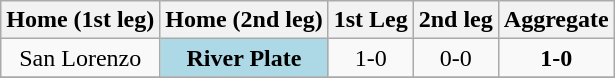<table class="wikitable" style="text-align: center;">
<tr>
<th>Home (1st leg)</th>
<th>Home (2nd leg)</th>
<th>1st Leg</th>
<th>2nd leg</th>
<th>Aggregate</th>
</tr>
<tr>
<td>San Lorenzo</td>
<td bgcolor="lightblue"><strong>River Plate</strong></td>
<td>1-0</td>
<td>0-0</td>
<td><strong>1-0</strong></td>
</tr>
<tr>
</tr>
</table>
